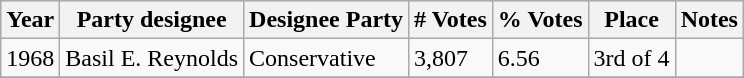<table class=wikitable>
<tr bgcolor=lightgrey>
<th>Year</th>
<th>Party designee</th>
<th>Designee Party</th>
<th># Votes</th>
<th>% Votes</th>
<th>Place</th>
<th>Notes</th>
</tr>
<tr>
<td>1968</td>
<td>Basil E. Reynolds</td>
<td>Conservative</td>
<td>3,807</td>
<td>6.56</td>
<td>3rd of 4</td>
<td></td>
</tr>
<tr>
</tr>
</table>
